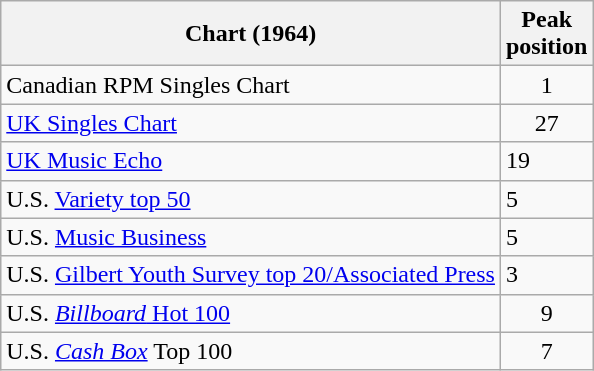<table class="wikitable sortable">
<tr>
<th>Chart (1964)</th>
<th>Peak<br>position</th>
</tr>
<tr>
<td align="left">Canadian RPM Singles Chart</td>
<td style="text-align:center;">1</td>
</tr>
<tr>
<td align="left"><a href='#'>UK Singles Chart</a></td>
<td style="text-align:center;">27</td>
</tr>
<tr>
<td align="left"><a href='#'>UK Music Echo</a></td>
<td style="text-align;center;">19</td>
</tr>
<tr>
<td align="left">U.S. <a href='#'>Variety top 50</a></td>
<td style="text-align;center;">5</td>
</tr>
<tr>
<td align="left">U.S. <a href='#'>Music Business</a></td>
<td style="text-align;center;">5</td>
</tr>
<tr>
<td align="left">U.S. <a href='#'>Gilbert Youth Survey top 20/Associated Press</a></td>
<td style="text-align;center;">3</td>
</tr>
<tr>
<td align="left">U.S. <a href='#'><em>Billboard</em> Hot 100</a></td>
<td style="text-align:center;">9</td>
</tr>
<tr>
<td>U.S. <a href='#'><em>Cash Box</em></a> Top 100</td>
<td align="center">7</td>
</tr>
</table>
